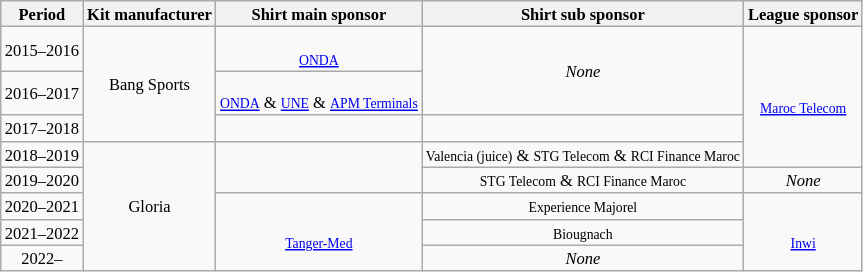<table class="wikitable collapsible collapsed" style="text-align: center; width=25%; font-size: 11px">
<tr>
<th>Period</th>
<th>Kit manufacturer</th>
<th>Shirt main sponsor</th>
<th>Shirt sub sponsor</th>
<th>League sponsor</th>
</tr>
<tr>
<td>2015–2016</td>
<td rowspan=3>Bang Sports</td>
<td><br><small><a href='#'>ONDA</a></small></td>
<td rowspan=2><em>None</em></td>
<td rowspan=4><br><small><a href='#'>Maroc Telecom</a></small></td>
</tr>
<tr>
<td>2016–2017</td>
<td>   <br><small><a href='#'>ONDA</a></small> & <small><a href='#'>UNE</a></small> & <small><a href='#'>APM Terminals</a></small></td>
</tr>
<tr>
<td>2017–2018</td>
<td align=center>      <br></td>
<td align=left><br></td>
</tr>
<tr>
<td>2018–2019</td>
<td rowspan=5>Gloria</td>
<td rowspan=2 align=center>    <br></td>
<td><small>Valencia (juice)</small> & <small>STG Telecom</small> & <small>RCI Finance Maroc</small></td>
</tr>
<tr>
<td>2019–2020</td>
<td><small>STG Telecom</small> & <small>RCI Finance Maroc</small></td>
<td><em>None</em></td>
</tr>
<tr>
<td>2020–2021</td>
<td rowspan=3><br><small><a href='#'>Tanger-Med</a></small></td>
<td><small>Experience Majorel</small></td>
<td rowspan=3><br><small><a href='#'>Inwi</a></small></td>
</tr>
<tr>
<td>2021–2022</td>
<td><small>Biougnach</small></td>
</tr>
<tr>
<td>2022–</td>
<td><em>None</em></td>
</tr>
</table>
